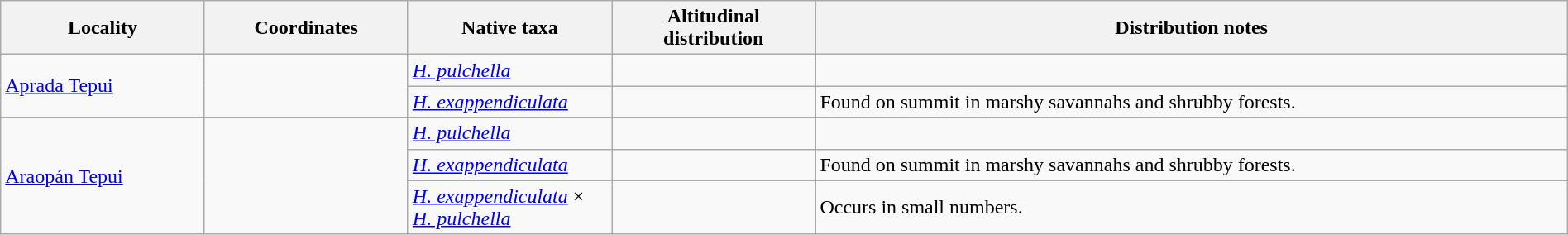<table class="wikitable" style="width: 100%">
<tr>
<th scope="col" width="13%">Locality</th>
<th scope="col" width="13%">Coordinates</th>
<th scope="col" width="13%">Native taxa</th>
<th scope="col" width="13%">Altitudinal distribution</th>
<th scope="col" width="48%">Distribution notes</th>
</tr>
<tr>
<td rowspan="2"><a href='#'>Aprada Tepui</a></td>
<td rowspan="2"></td>
<td><em><a href='#'>H. pulchella</a></em></td>
<td></td>
<td></td>
</tr>
<tr>
<td><em><a href='#'>H. exappendiculata</a></em></td>
<td></td>
<td>Found on summit in marshy savannahs and shrubby forests.</td>
</tr>
<tr>
<td rowspan="3"><a href='#'>Araopán Tepui</a></td>
<td rowspan="3"></td>
<td><em><a href='#'>H. pulchella</a></em></td>
<td></td>
<td></td>
</tr>
<tr>
<td><em><a href='#'>H. exappendiculata</a></em></td>
<td></td>
<td>Found on summit in marshy savannahs and shrubby forests.</td>
</tr>
<tr>
<td><em><a href='#'>H. exappendiculata</a></em> × <em><a href='#'>H. pulchella</a></em></td>
<td></td>
<td>Occurs in small numbers.</td>
</tr>
</table>
